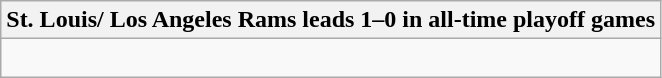<table class="wikitable collapsible collapsed">
<tr>
<th>St. Louis/ Los Angeles Rams leads 1–0 in all-time playoff games</th>
</tr>
<tr>
<td><br></td>
</tr>
</table>
